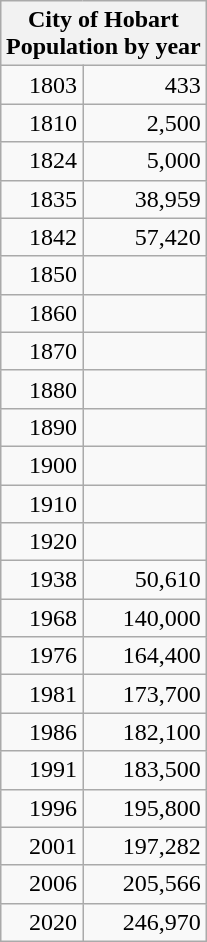<table class="wikitable" style="float:right; margin-left:3px; text-size:80%; text-align:right">
<tr>
<th style="text-align:center;" colspan="2"><strong>City of Hobart <br>Population by year</strong></th>
</tr>
<tr>
<td>1803</td>
<td>433</td>
</tr>
<tr>
<td>1810</td>
<td>2,500</td>
</tr>
<tr>
<td>1824</td>
<td>5,000</td>
</tr>
<tr>
<td>1835</td>
<td>38,959</td>
</tr>
<tr>
<td>1842</td>
<td>57,420</td>
</tr>
<tr>
<td>1850</td>
<td></td>
</tr>
<tr>
<td>1860</td>
<td></td>
</tr>
<tr>
<td>1870</td>
<td></td>
</tr>
<tr>
<td>1880</td>
<td></td>
</tr>
<tr>
<td>1890</td>
<td></td>
</tr>
<tr>
<td>1900</td>
<td></td>
</tr>
<tr>
<td>1910</td>
<td></td>
</tr>
<tr>
<td>1920</td>
<td></td>
</tr>
<tr>
<td>1938</td>
<td>50,610</td>
</tr>
<tr>
<td>1968</td>
<td>140,000</td>
</tr>
<tr>
<td>1976</td>
<td>164,400</td>
</tr>
<tr>
<td>1981</td>
<td>173,700</td>
</tr>
<tr>
<td>1986</td>
<td>182,100</td>
</tr>
<tr>
<td>1991</td>
<td>183,500</td>
</tr>
<tr>
<td>1996</td>
<td>195,800</td>
</tr>
<tr>
<td>2001</td>
<td>197,282</td>
</tr>
<tr>
<td>2006</td>
<td>205,566</td>
</tr>
<tr>
<td>2020</td>
<td>246,970</td>
</tr>
</table>
